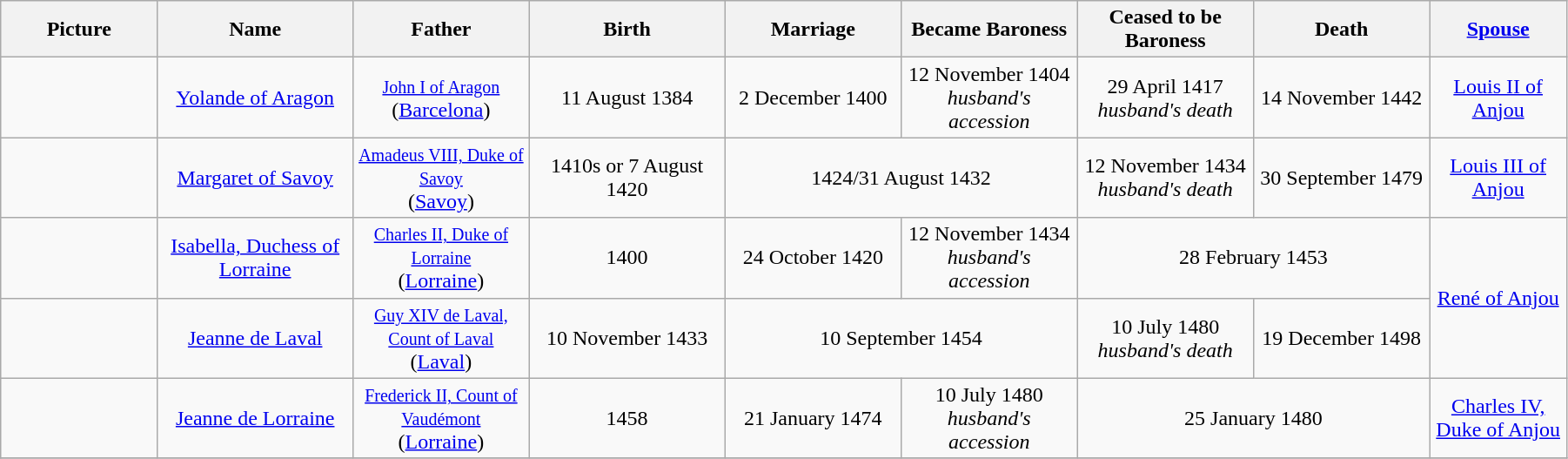<table width=95% class="wikitable">
<tr>
<th width = "8%">Picture</th>
<th width = "10%">Name</th>
<th width = "9%">Father</th>
<th width = "10%">Birth</th>
<th width = "9%">Marriage</th>
<th width = "9%">Became Baroness</th>
<th width = "9%">Ceased to be Baroness</th>
<th width = "9%">Death</th>
<th width = "7%"><a href='#'>Spouse</a></th>
</tr>
<tr>
<td align="center"></td>
<td align="center"><a href='#'>Yolande of Aragon</a></td>
<td align="center"><small><a href='#'>John I of Aragon</a></small><br> (<a href='#'>Barcelona</a>)</td>
<td align="center">11 August 1384</td>
<td align="center">2 December 1400</td>
<td align="center">12 November 1404<br><em>husband's accession</em></td>
<td align="center">29 April 1417<br><em>husband's death</em></td>
<td align="center">14 November 1442</td>
<td align="center"><a href='#'>Louis II of Anjou</a></td>
</tr>
<tr>
<td align="center"></td>
<td align="center"><a href='#'>Margaret of Savoy</a></td>
<td align="center"><small><a href='#'>Amadeus VIII, Duke of Savoy</a></small><br> (<a href='#'>Savoy</a>)</td>
<td align="center">1410s or 7 August 1420</td>
<td align="center" colspan="2">1424/31 August 1432</td>
<td align="center">12 November 1434<br><em>husband's death</em></td>
<td align="center">30 September 1479</td>
<td align="center"><a href='#'>Louis III of Anjou</a></td>
</tr>
<tr>
<td align="center"></td>
<td align="center"><a href='#'>Isabella, Duchess of Lorraine</a></td>
<td align="center"><small><a href='#'>Charles II, Duke of Lorraine</a></small><br> (<a href='#'>Lorraine</a>)</td>
<td align="center">1400</td>
<td align="center">24 October 1420</td>
<td align="center">12 November 1434<br><em>husband's accession</em></td>
<td align="center" colspan="2">28 February 1453</td>
<td align="center" rowspan="2"><a href='#'>René of Anjou</a></td>
</tr>
<tr>
<td align="center"></td>
<td align="center"><a href='#'>Jeanne de Laval</a></td>
<td align="center"><small><a href='#'>Guy XIV de Laval, Count of Laval</a></small><br> (<a href='#'>Laval</a>)</td>
<td align="center">10 November 1433</td>
<td align="center" colspan="2">10 September 1454</td>
<td align="center">10 July 1480<br><em>husband's death</em></td>
<td align="center">19 December 1498</td>
</tr>
<tr>
<td align="center"></td>
<td align="center"><a href='#'>Jeanne de Lorraine</a></td>
<td align="center"><small><a href='#'>Frederick II, Count of Vaudémont</a></small><br> (<a href='#'>Lorraine</a>)</td>
<td align="center">1458</td>
<td align="center">21 January 1474</td>
<td align="center">10 July 1480<br><em>husband's accession</em></td>
<td align="center" colspan="2">25 January 1480</td>
<td align="center"><a href='#'>Charles IV, Duke of Anjou</a></td>
</tr>
<tr>
</tr>
</table>
